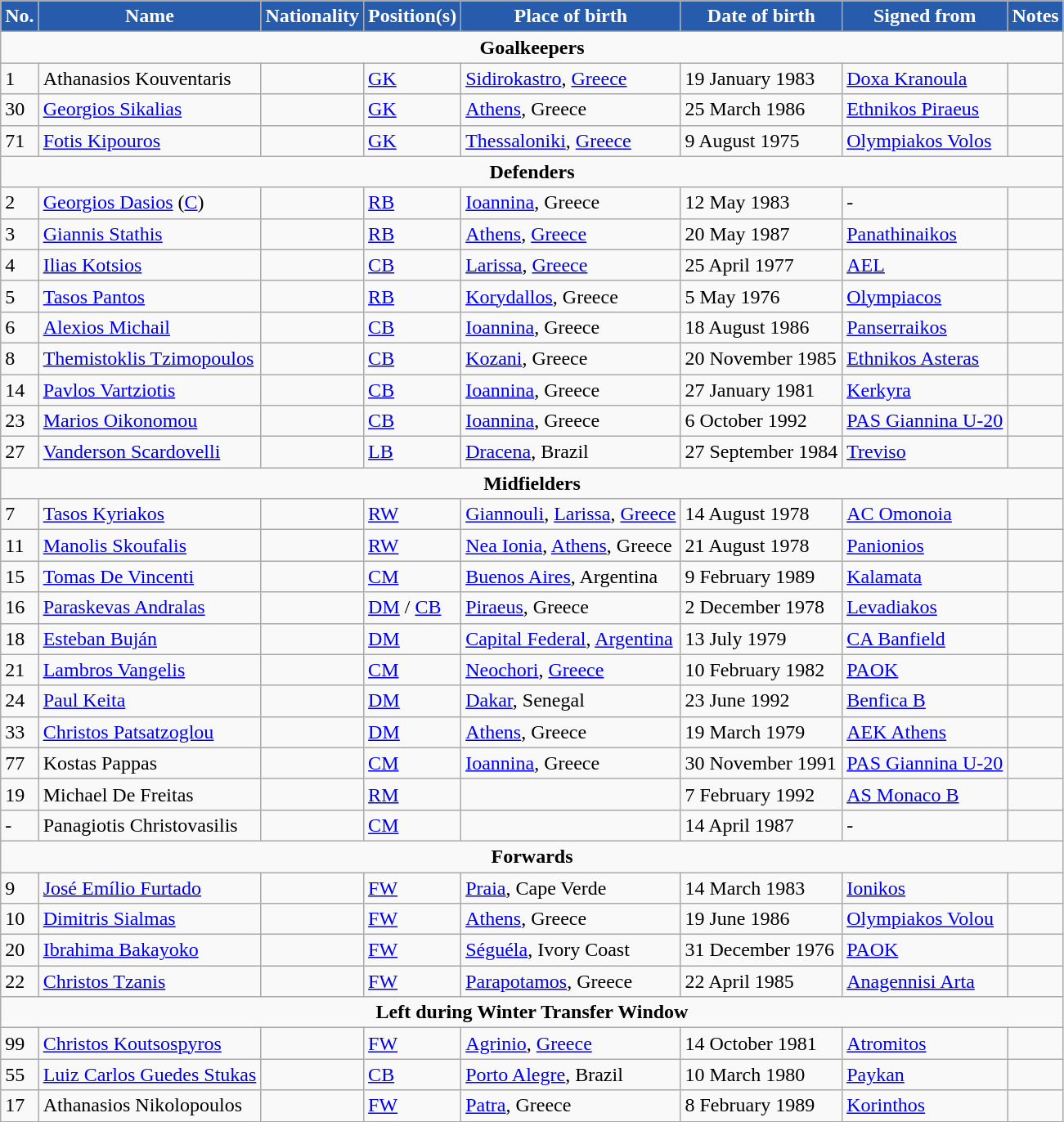<table class="wikitable">
<tr>
<th style="background:#265cab; color:white; text-align:center;">No.</th>
<th style="background:#265cab; color:white; text-align:center;">Name</th>
<th style="background:#265cab; color:white; text-align:center;">Nationality</th>
<th style="background:#265cab; color:white; text-align:center;">Position(s)</th>
<th style="background:#265cab; color:white; text-align:center;">Place of birth</th>
<th style="background:#265cab; color:white; text-align:center;">Date of birth</th>
<th style="background:#265cab; color:white; text-align:center;">Signed from</th>
<th style="background:#265cab; color:white; text-align:center;">Notes</th>
</tr>
<tr>
<td colspan="8" style="text-align:center;"><strong>Goalkeepers</strong></td>
</tr>
<tr>
<td>1</td>
<td>Athanasios Kouventaris</td>
<td></td>
<td><a href='#'>GK</a></td>
<td><a href='#'>Sidirokastro</a>, <a href='#'>Greece</a></td>
<td>19 January 1983</td>
<td> <a href='#'>Doxa Kranoula</a></td>
<td></td>
</tr>
<tr>
<td>30</td>
<td><a href='#'>Georgios Sikalias</a></td>
<td></td>
<td><a href='#'>GK</a></td>
<td><a href='#'>Athens</a>, Greece</td>
<td>25 March 1986</td>
<td> <a href='#'>Ethnikos Piraeus</a></td>
<td></td>
</tr>
<tr>
<td>71</td>
<td><a href='#'>Fotis Kipouros</a></td>
<td></td>
<td><a href='#'>GK</a></td>
<td><a href='#'>Thessaloniki</a>, <a href='#'>Greece</a></td>
<td>9 August 1975</td>
<td> <a href='#'>Olympiakos Volos</a></td>
<td></td>
</tr>
<tr>
<td colspan="8" style="text-align:center;"><strong>Defenders</strong></td>
</tr>
<tr>
<td>2</td>
<td><a href='#'>Georgios Dasios</a> (<a href='#'>C</a>)</td>
<td></td>
<td><a href='#'>RB</a></td>
<td><a href='#'>Ioannina</a>, Greece</td>
<td>12 May 1983</td>
<td>-</td>
<td></td>
</tr>
<tr>
<td>3</td>
<td><a href='#'>Giannis Stathis</a></td>
<td></td>
<td><a href='#'>RB</a></td>
<td><a href='#'>Athens</a>, <a href='#'>Greece</a></td>
<td>20 May 1987</td>
<td> <a href='#'>Panathinaikos</a></td>
<td></td>
</tr>
<tr>
<td>4</td>
<td><a href='#'>Ilias Kotsios</a></td>
<td></td>
<td><a href='#'>CB</a></td>
<td><a href='#'>Larissa</a>, <a href='#'>Greece</a></td>
<td>25 April 1977</td>
<td> <a href='#'>AEL</a></td>
<td></td>
</tr>
<tr>
<td>5</td>
<td><a href='#'>Tasos Pantos</a></td>
<td></td>
<td><a href='#'>RB</a></td>
<td><a href='#'>Korydallos</a>, Greece</td>
<td>5 May 1976</td>
<td> <a href='#'>Olympiacos</a></td>
<td></td>
</tr>
<tr>
<td>6</td>
<td><a href='#'>Alexios Michail</a></td>
<td></td>
<td><a href='#'>CB</a></td>
<td><a href='#'>Ioannina</a>, Greece</td>
<td>18 August 1986</td>
<td> <a href='#'>Panserraikos</a></td>
<td></td>
</tr>
<tr>
<td>8</td>
<td><a href='#'>Themistoklis Tzimopoulos</a></td>
<td></td>
<td><a href='#'>CB</a></td>
<td><a href='#'>Kozani</a>, Greece</td>
<td>20 November 1985</td>
<td> <a href='#'>Ethnikos Asteras</a></td>
<td></td>
</tr>
<tr>
<td>14</td>
<td><a href='#'>Pavlos Vartziotis</a></td>
<td></td>
<td><a href='#'>CB</a></td>
<td><a href='#'>Ioannina</a>, Greece</td>
<td>27 January 1981</td>
<td> <a href='#'>Kerkyra</a></td>
<td></td>
</tr>
<tr>
<td>23</td>
<td><a href='#'>Marios Oikonomou</a></td>
<td></td>
<td><a href='#'>CB</a></td>
<td><a href='#'>Ioannina</a>, Greece</td>
<td>6 October 1992</td>
<td> <a href='#'>PAS Giannina U-20</a></td>
<td></td>
</tr>
<tr>
<td>27</td>
<td><a href='#'>Vanderson Scardovelli</a></td>
<td> </td>
<td><a href='#'>LB</a></td>
<td><a href='#'>Dracena</a>, Brazil</td>
<td>27 September 1984</td>
<td> <a href='#'>Treviso</a></td>
<td></td>
</tr>
<tr>
<td colspan="8" style="text-align:center;"><strong>Midfielders</strong></td>
</tr>
<tr>
<td>7</td>
<td><a href='#'>Tasos Kyriakos</a></td>
<td></td>
<td><a href='#'>RW</a></td>
<td><a href='#'>Giannouli</a>, <a href='#'>Larissa</a>, <a href='#'>Greece</a></td>
<td>14 August 1978</td>
<td> <a href='#'>AC Omonoia</a></td>
<td></td>
</tr>
<tr>
<td>11</td>
<td><a href='#'>Manolis Skoufalis</a></td>
<td></td>
<td><a href='#'>RW</a></td>
<td><a href='#'>Nea Ionia</a>, <a href='#'>Athens</a>, Greece</td>
<td>21 August 1978</td>
<td> <a href='#'>Panionios</a></td>
<td></td>
</tr>
<tr>
<td>15</td>
<td><a href='#'>Tomas De Vincenti</a></td>
<td></td>
<td><a href='#'>CM</a></td>
<td><a href='#'>Buenos Aires</a>, Argentina</td>
<td>9 February 1989</td>
<td> <a href='#'>Kalamata</a></td>
<td></td>
</tr>
<tr>
<td>16</td>
<td><a href='#'>Paraskevas Andralas</a></td>
<td></td>
<td><a href='#'>DM</a> / <a href='#'>CB</a></td>
<td><a href='#'>Piraeus</a>, Greece</td>
<td>2 December 1978</td>
<td> <a href='#'>Levadiakos</a></td>
<td></td>
</tr>
<tr>
<td>18</td>
<td><a href='#'>Esteban Buján</a></td>
<td></td>
<td><a href='#'>DM</a></td>
<td><a href='#'>Capital Federal</a>, <a href='#'>Argentina</a></td>
<td>13 July 1979</td>
<td> <a href='#'>CA Banfield</a></td>
<td></td>
</tr>
<tr>
<td>21</td>
<td><a href='#'>Lambros Vangelis</a></td>
<td></td>
<td><a href='#'>CM</a></td>
<td><a href='#'>Neochori</a>, <a href='#'>Greece</a></td>
<td>10 February 1982</td>
<td> <a href='#'>PAOK</a></td>
<td></td>
</tr>
<tr>
<td>24</td>
<td><a href='#'>Paul Keita</a></td>
<td></td>
<td><a href='#'>DM</a></td>
<td><a href='#'>Dakar</a>, Senegal</td>
<td>23 June 1992</td>
<td> <a href='#'>Benfica B</a></td>
<td></td>
</tr>
<tr>
<td>33</td>
<td><a href='#'>Christos Patsatzoglou</a></td>
<td></td>
<td><a href='#'>DM</a></td>
<td><a href='#'>Athens</a>, Greece</td>
<td>19 March 1979</td>
<td> <a href='#'>AEK Athens</a></td>
<td></td>
</tr>
<tr>
<td>77</td>
<td>Kostas Pappas</td>
<td></td>
<td><a href='#'>CM</a></td>
<td><a href='#'>Ioannina</a>, Greece</td>
<td>30 November 1991</td>
<td> <a href='#'>PAS Giannina U-20</a></td>
<td></td>
</tr>
<tr>
<td>19</td>
<td>Michael De Freitas</td>
<td></td>
<td><a href='#'>RM</a></td>
<td></td>
<td>7 February 1992</td>
<td> <a href='#'>AS Monaco B</a></td>
<td></td>
</tr>
<tr>
<td>-</td>
<td>Panagiotis Christovasilis</td>
<td></td>
<td><a href='#'>CM</a></td>
<td></td>
<td>14 April 1987</td>
<td>-</td>
<td></td>
</tr>
<tr>
<td colspan="8" style="text-align:center;"><strong>Forwards</strong></td>
</tr>
<tr>
<td>9</td>
<td><a href='#'>José Emílio Furtado</a></td>
<td> </td>
<td><a href='#'>FW</a></td>
<td><a href='#'>Praia</a>, Cape Verde</td>
<td>14 March 1983</td>
<td> <a href='#'>Ionikos</a></td>
<td></td>
</tr>
<tr>
<td>10</td>
<td><a href='#'>Dimitris Sialmas</a></td>
<td></td>
<td><a href='#'>FW</a></td>
<td><a href='#'>Athens</a>, Greece</td>
<td>19 June 1986</td>
<td> <a href='#'>Olympiakos Volou</a></td>
<td></td>
</tr>
<tr>
<td>20</td>
<td><a href='#'>Ibrahima Bakayoko</a></td>
<td></td>
<td><a href='#'>FW</a></td>
<td><a href='#'>Séguéla</a>, Ivory Coast</td>
<td>31 December 1976</td>
<td> <a href='#'>PAOK</a></td>
<td></td>
</tr>
<tr>
<td>22</td>
<td><a href='#'>Christos Tzanis</a></td>
<td></td>
<td><a href='#'>FW</a></td>
<td><a href='#'>Parapotamos</a>, Greece</td>
<td>22 April 1985</td>
<td> <a href='#'>Anagennisi Arta</a></td>
<td></td>
</tr>
<tr>
<td colspan="8" style="text-align:center;"><strong>Left during Winter Transfer Window</strong></td>
</tr>
<tr>
<td>99</td>
<td><a href='#'>Christos Koutsospyros</a></td>
<td></td>
<td><a href='#'>FW</a></td>
<td><a href='#'>Agrinio</a>, <a href='#'>Greece</a></td>
<td>14 October 1981</td>
<td> <a href='#'>Atromitos</a></td>
<td></td>
</tr>
<tr>
<td>55</td>
<td><a href='#'>Luiz Carlos Guedes Stukas</a></td>
<td></td>
<td><a href='#'>CB</a></td>
<td><a href='#'>Porto Alegre</a>, Brazil</td>
<td>10 March 1980</td>
<td> <a href='#'>Paykan</a></td>
<td></td>
</tr>
<tr>
<td>17</td>
<td>Athanasios Nikolopoulos</td>
<td></td>
<td><a href='#'>FW</a></td>
<td><a href='#'>Patra</a>, Greece</td>
<td>8 February 1989</td>
<td> <a href='#'>Korinthos</a></td>
<td></td>
</tr>
</table>
